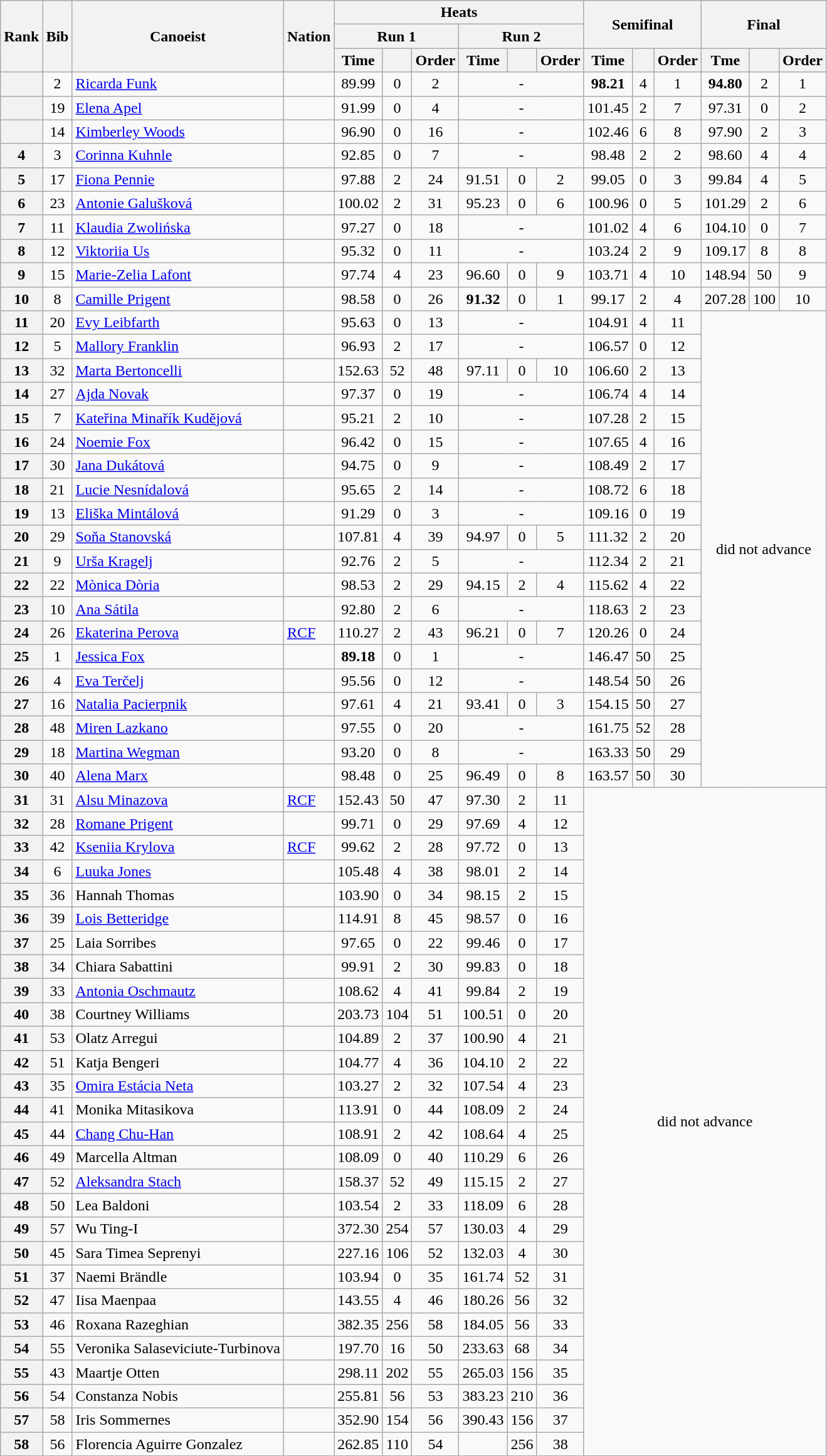<table class="wikitable sortable" style="text-align:center">
<tr>
<th rowspan=3>Rank</th>
<th rowspan=3>Bib</th>
<th rowspan=3>Canoeist</th>
<th rowspan=3>Nation</th>
<th colspan=6>Heats</th>
<th colspan=3 rowspan=2>Semifinal</th>
<th colspan=3 rowspan=2>Final</th>
</tr>
<tr>
<th colspan=3>Run 1</th>
<th colspan=3>Run 2</th>
</tr>
<tr>
<th>Time</th>
<th></th>
<th>Order</th>
<th>Time</th>
<th></th>
<th>Order</th>
<th>Time</th>
<th></th>
<th>Order</th>
<th>Tme</th>
<th></th>
<th>Order</th>
</tr>
<tr>
<th></th>
<td>2</td>
<td align=left><a href='#'>Ricarda Funk</a></td>
<td align=left></td>
<td>89.99</td>
<td>0</td>
<td>2</td>
<td colspan=3>-</td>
<td><strong>98.21</strong></td>
<td>4</td>
<td>1</td>
<td><strong>94.80</strong></td>
<td>2</td>
<td>1</td>
</tr>
<tr>
<th></th>
<td>19</td>
<td align=left><a href='#'>Elena Apel</a></td>
<td align=left></td>
<td>91.99</td>
<td>0</td>
<td>4</td>
<td colspan=3>-</td>
<td>101.45</td>
<td>2</td>
<td>7</td>
<td>97.31</td>
<td>0</td>
<td>2</td>
</tr>
<tr>
<th></th>
<td>14</td>
<td align=left><a href='#'>Kimberley Woods</a></td>
<td align=left></td>
<td>96.90</td>
<td>0</td>
<td>16</td>
<td colspan=3>-</td>
<td>102.46</td>
<td>6</td>
<td>8</td>
<td>97.90</td>
<td>2</td>
<td>3</td>
</tr>
<tr>
<th>4</th>
<td>3</td>
<td align=left><a href='#'>Corinna Kuhnle</a></td>
<td align=left></td>
<td>92.85</td>
<td>0</td>
<td>7</td>
<td colspan=3>-</td>
<td>98.48</td>
<td>2</td>
<td>2</td>
<td>98.60</td>
<td>4</td>
<td>4</td>
</tr>
<tr>
<th>5</th>
<td>17</td>
<td align=left><a href='#'>Fiona Pennie</a></td>
<td align=left></td>
<td>97.88</td>
<td>2</td>
<td>24</td>
<td>91.51</td>
<td>0</td>
<td>2</td>
<td>99.05</td>
<td>0</td>
<td>3</td>
<td>99.84</td>
<td>4</td>
<td>5</td>
</tr>
<tr>
<th>6</th>
<td>23</td>
<td align=left><a href='#'>Antonie Galušková</a></td>
<td align=left></td>
<td>100.02</td>
<td>2</td>
<td>31</td>
<td>95.23</td>
<td>0</td>
<td>6</td>
<td>100.96</td>
<td>0</td>
<td>5</td>
<td>101.29</td>
<td>2</td>
<td>6</td>
</tr>
<tr>
<th>7</th>
<td>11</td>
<td align=left><a href='#'>Klaudia Zwolińska</a></td>
<td align=left></td>
<td>97.27</td>
<td>0</td>
<td>18</td>
<td colspan=3>-</td>
<td>101.02</td>
<td>4</td>
<td>6</td>
<td>104.10</td>
<td>0</td>
<td>7</td>
</tr>
<tr>
<th>8</th>
<td>12</td>
<td align=left><a href='#'>Viktoriia Us</a></td>
<td align=left></td>
<td>95.32</td>
<td>0</td>
<td>11</td>
<td colspan=3>-</td>
<td>103.24</td>
<td>2</td>
<td>9</td>
<td>109.17</td>
<td>8</td>
<td>8</td>
</tr>
<tr>
<th>9</th>
<td>15</td>
<td align=left><a href='#'>Marie-Zelia Lafont</a></td>
<td align=left></td>
<td>97.74</td>
<td>4</td>
<td>23</td>
<td>96.60</td>
<td>0</td>
<td>9</td>
<td>103.71</td>
<td>4</td>
<td>10</td>
<td>148.94</td>
<td>50</td>
<td>9</td>
</tr>
<tr>
<th>10</th>
<td>8</td>
<td align=left><a href='#'>Camille Prigent</a></td>
<td align=left></td>
<td>98.58</td>
<td>0</td>
<td>26</td>
<td><strong>91.32</strong></td>
<td>0</td>
<td>1</td>
<td>99.17</td>
<td>2</td>
<td>4</td>
<td>207.28</td>
<td>100</td>
<td>10</td>
</tr>
<tr>
<th>11</th>
<td>20</td>
<td align=left><a href='#'>Evy Leibfarth</a></td>
<td align=left></td>
<td>95.63</td>
<td>0</td>
<td>13</td>
<td colspan=3>-</td>
<td>104.91</td>
<td>4</td>
<td>11</td>
<td colspan=3 rowspan=20>did not advance</td>
</tr>
<tr>
<th>12</th>
<td>5</td>
<td align=left><a href='#'>Mallory Franklin</a></td>
<td align=left></td>
<td>96.93</td>
<td>2</td>
<td>17</td>
<td colspan=3>-</td>
<td>106.57</td>
<td>0</td>
<td>12</td>
</tr>
<tr>
<th>13</th>
<td>32</td>
<td align=left><a href='#'>Marta Bertoncelli</a></td>
<td align=left></td>
<td>152.63</td>
<td>52</td>
<td>48</td>
<td>97.11</td>
<td>0</td>
<td>10</td>
<td>106.60</td>
<td>2</td>
<td>13</td>
</tr>
<tr>
<th>14</th>
<td>27</td>
<td align=left><a href='#'>Ajda Novak</a></td>
<td align=left></td>
<td>97.37</td>
<td>0</td>
<td>19</td>
<td colspan=3>-</td>
<td>106.74</td>
<td>4</td>
<td>14</td>
</tr>
<tr>
<th>15</th>
<td>7</td>
<td align=left><a href='#'>Kateřina Minařík Kudějová</a></td>
<td align=left></td>
<td>95.21</td>
<td>2</td>
<td>10</td>
<td colspan=3>-</td>
<td>107.28</td>
<td>2</td>
<td>15</td>
</tr>
<tr>
<th>16</th>
<td>24</td>
<td align=left><a href='#'>Noemie Fox</a></td>
<td align=left></td>
<td>96.42</td>
<td>0</td>
<td>15</td>
<td colspan=3>-</td>
<td>107.65</td>
<td>4</td>
<td>16</td>
</tr>
<tr>
<th>17</th>
<td>30</td>
<td align=left><a href='#'>Jana Dukátová</a></td>
<td align=left></td>
<td>94.75</td>
<td>0</td>
<td>9</td>
<td colspan=3>-</td>
<td>108.49</td>
<td>2</td>
<td>17</td>
</tr>
<tr>
<th>18</th>
<td>21</td>
<td align=left><a href='#'>Lucie Nesnídalová</a></td>
<td align=left></td>
<td>95.65</td>
<td>2</td>
<td>14</td>
<td colspan=3>-</td>
<td>108.72</td>
<td>6</td>
<td>18</td>
</tr>
<tr>
<th>19</th>
<td>13</td>
<td align=left><a href='#'>Eliška Mintálová</a></td>
<td align=left></td>
<td>91.29</td>
<td>0</td>
<td>3</td>
<td colspan=3>-</td>
<td>109.16</td>
<td>0</td>
<td>19</td>
</tr>
<tr>
<th>20</th>
<td>29</td>
<td align=left><a href='#'>Soňa Stanovská</a></td>
<td align=left></td>
<td>107.81</td>
<td>4</td>
<td>39</td>
<td>94.97</td>
<td>0</td>
<td>5</td>
<td>111.32</td>
<td>2</td>
<td>20</td>
</tr>
<tr>
<th>21</th>
<td>9</td>
<td align=left><a href='#'>Urša Kragelj</a></td>
<td align=left></td>
<td>92.76</td>
<td>2</td>
<td>5</td>
<td colspan=3>-</td>
<td>112.34</td>
<td>2</td>
<td>21</td>
</tr>
<tr>
<th>22</th>
<td>22</td>
<td align=left><a href='#'>Mònica Dòria</a></td>
<td align=left></td>
<td>98.53</td>
<td>2</td>
<td>29</td>
<td>94.15</td>
<td>2</td>
<td>4</td>
<td>115.62</td>
<td>4</td>
<td>22</td>
</tr>
<tr>
<th>23</th>
<td>10</td>
<td align=left><a href='#'>Ana Sátila</a></td>
<td align=left></td>
<td>92.80</td>
<td>2</td>
<td>6</td>
<td colspan=3>-</td>
<td>118.63</td>
<td>2</td>
<td>23</td>
</tr>
<tr>
<th>24</th>
<td>26</td>
<td align=left><a href='#'>Ekaterina Perova</a></td>
<td align=left> <a href='#'>RCF</a></td>
<td>110.27</td>
<td>2</td>
<td>43</td>
<td>96.21</td>
<td>0</td>
<td>7</td>
<td>120.26</td>
<td>0</td>
<td>24</td>
</tr>
<tr>
<th>25</th>
<td>1</td>
<td align=left><a href='#'>Jessica Fox</a></td>
<td align=left></td>
<td><strong>89.18</strong></td>
<td>0</td>
<td>1</td>
<td colspan=3>-</td>
<td>146.47</td>
<td>50</td>
<td>25</td>
</tr>
<tr>
<th>26</th>
<td>4</td>
<td align=left><a href='#'>Eva Terčelj</a></td>
<td align=left></td>
<td>95.56</td>
<td>0</td>
<td>12</td>
<td colspan=3>-</td>
<td>148.54</td>
<td>50</td>
<td>26</td>
</tr>
<tr>
<th>27</th>
<td>16</td>
<td align=left><a href='#'>Natalia Pacierpnik</a></td>
<td align=left></td>
<td>97.61</td>
<td>4</td>
<td>21</td>
<td>93.41</td>
<td>0</td>
<td>3</td>
<td>154.15</td>
<td>50</td>
<td>27</td>
</tr>
<tr>
<th>28</th>
<td>48</td>
<td align=left><a href='#'>Miren Lazkano</a></td>
<td align=left></td>
<td>97.55</td>
<td>0</td>
<td>20</td>
<td colspan=3>-</td>
<td>161.75</td>
<td>52</td>
<td>28</td>
</tr>
<tr>
<th>29</th>
<td>18</td>
<td align=left><a href='#'>Martina Wegman</a></td>
<td align=left></td>
<td>93.20</td>
<td>0</td>
<td>8</td>
<td colspan=3>-</td>
<td>163.33</td>
<td>50</td>
<td>29</td>
</tr>
<tr>
<th>30</th>
<td>40</td>
<td align=left><a href='#'>Alena Marx</a></td>
<td align=left></td>
<td>98.48</td>
<td>0</td>
<td>25</td>
<td>96.49</td>
<td>0</td>
<td>8</td>
<td>163.57</td>
<td>50</td>
<td>30</td>
</tr>
<tr>
<th>31</th>
<td>31</td>
<td align=left><a href='#'>Alsu Minazova</a></td>
<td align=left> <a href='#'>RCF</a></td>
<td>152.43</td>
<td>50</td>
<td>47</td>
<td>97.30</td>
<td>2</td>
<td>11</td>
<td colspan=6 rowspan=28>did not advance</td>
</tr>
<tr>
<th>32</th>
<td>28</td>
<td align=left><a href='#'>Romane Prigent</a></td>
<td align=left></td>
<td>99.71</td>
<td>0</td>
<td>29</td>
<td>97.69</td>
<td>4</td>
<td>12</td>
</tr>
<tr>
<th>33</th>
<td>42</td>
<td align=left><a href='#'>Kseniia Krylova</a></td>
<td align=left> <a href='#'>RCF</a></td>
<td>99.62</td>
<td>2</td>
<td>28</td>
<td>97.72</td>
<td>0</td>
<td>13</td>
</tr>
<tr>
<th>34</th>
<td>6</td>
<td align=left><a href='#'>Luuka Jones</a></td>
<td align=left></td>
<td>105.48</td>
<td>4</td>
<td>38</td>
<td>98.01</td>
<td>2</td>
<td>14</td>
</tr>
<tr>
<th>35</th>
<td>36</td>
<td align=left>Hannah Thomas</td>
<td align=left></td>
<td>103.90</td>
<td>0</td>
<td>34</td>
<td>98.15</td>
<td>2</td>
<td>15</td>
</tr>
<tr>
<th>36</th>
<td>39</td>
<td align=left><a href='#'>Lois Betteridge</a></td>
<td align=left></td>
<td>114.91</td>
<td>8</td>
<td>45</td>
<td>98.57</td>
<td>0</td>
<td>16</td>
</tr>
<tr>
<th>37</th>
<td>25</td>
<td align=left>Laia Sorribes</td>
<td align=left></td>
<td>97.65</td>
<td>0</td>
<td>22</td>
<td>99.46</td>
<td>0</td>
<td>17</td>
</tr>
<tr>
<th>38</th>
<td>34</td>
<td align=left>Chiara Sabattini</td>
<td align=left></td>
<td>99.91</td>
<td>2</td>
<td>30</td>
<td>99.83</td>
<td>0</td>
<td>18</td>
</tr>
<tr>
<th>39</th>
<td>33</td>
<td align=left><a href='#'>Antonia Oschmautz</a></td>
<td align=left></td>
<td>108.62</td>
<td>4</td>
<td>41</td>
<td>99.84</td>
<td>2</td>
<td>19</td>
</tr>
<tr>
<th>40</th>
<td>38</td>
<td align=left>Courtney Williams</td>
<td align=left></td>
<td>203.73</td>
<td>104</td>
<td>51</td>
<td>100.51</td>
<td>0</td>
<td>20</td>
</tr>
<tr>
<th>41</th>
<td>53</td>
<td align=left>Olatz Arregui</td>
<td align=left></td>
<td>104.89</td>
<td>2</td>
<td>37</td>
<td>100.90</td>
<td>4</td>
<td>21</td>
</tr>
<tr>
<th>42</th>
<td>51</td>
<td align=left>Katja Bengeri</td>
<td align=left></td>
<td>104.77</td>
<td>4</td>
<td>36</td>
<td>104.10</td>
<td>2</td>
<td>22</td>
</tr>
<tr>
<th>43</th>
<td>35</td>
<td align=left><a href='#'>Omira Estácia Neta</a></td>
<td align=left></td>
<td>103.27</td>
<td>2</td>
<td>32</td>
<td>107.54</td>
<td>4</td>
<td>23</td>
</tr>
<tr>
<th>44</th>
<td>41</td>
<td align=left>Monika Mitasikova</td>
<td align=left></td>
<td>113.91</td>
<td>0</td>
<td>44</td>
<td>108.09</td>
<td>2</td>
<td>24</td>
</tr>
<tr>
<th>45</th>
<td>44</td>
<td align=left><a href='#'>Chang Chu-Han</a></td>
<td align=left></td>
<td>108.91</td>
<td>2</td>
<td>42</td>
<td>108.64</td>
<td>4</td>
<td>25</td>
</tr>
<tr>
<th>46</th>
<td>49</td>
<td align=left>Marcella Altman</td>
<td align=left></td>
<td>108.09</td>
<td>0</td>
<td>40</td>
<td>110.29</td>
<td>6</td>
<td>26</td>
</tr>
<tr>
<th>47</th>
<td>52</td>
<td align=left><a href='#'>Aleksandra Stach</a></td>
<td align=left></td>
<td>158.37</td>
<td>52</td>
<td>49</td>
<td>115.15</td>
<td>2</td>
<td>27</td>
</tr>
<tr>
<th>48</th>
<td>50</td>
<td align=left>Lea Baldoni</td>
<td align=left></td>
<td>103.54</td>
<td>2</td>
<td>33</td>
<td>118.09</td>
<td>6</td>
<td>28</td>
</tr>
<tr>
<th>49</th>
<td>57</td>
<td align=left>Wu Ting-I</td>
<td align=left></td>
<td>372.30</td>
<td>254</td>
<td>57</td>
<td>130.03</td>
<td>4</td>
<td>29</td>
</tr>
<tr>
<th>50</th>
<td>45</td>
<td align=left>Sara Timea Seprenyi</td>
<td align=left></td>
<td>227.16</td>
<td>106</td>
<td>52</td>
<td>132.03</td>
<td>4</td>
<td>30</td>
</tr>
<tr>
<th>51</th>
<td>37</td>
<td align=left>Naemi Brändle</td>
<td align=left></td>
<td>103.94</td>
<td>0</td>
<td>35</td>
<td>161.74</td>
<td>52</td>
<td>31</td>
</tr>
<tr>
<th>52</th>
<td>47</td>
<td align=left>Iisa Maenpaa</td>
<td align=left></td>
<td>143.55</td>
<td>4</td>
<td>46</td>
<td>180.26</td>
<td>56</td>
<td>32</td>
</tr>
<tr>
<th>53</th>
<td>46</td>
<td align=left>Roxana Razeghian</td>
<td align=left></td>
<td>382.35</td>
<td>256</td>
<td>58</td>
<td>184.05</td>
<td>56</td>
<td>33</td>
</tr>
<tr>
<th>54</th>
<td>55</td>
<td align=left>Veronika Salaseviciute-Turbinova</td>
<td align=left></td>
<td>197.70</td>
<td>16</td>
<td>50</td>
<td>233.63</td>
<td>68</td>
<td>34</td>
</tr>
<tr>
<th>55</th>
<td>43</td>
<td align=left>Maartje Otten</td>
<td align=left></td>
<td>298.11</td>
<td>202</td>
<td>55</td>
<td>265.03</td>
<td>156</td>
<td>35</td>
</tr>
<tr>
<th>56</th>
<td>54</td>
<td align=left>Constanza Nobis</td>
<td align=left></td>
<td>255.81</td>
<td>56</td>
<td>53</td>
<td>383.23</td>
<td>210</td>
<td>36</td>
</tr>
<tr>
<th>57</th>
<td>58</td>
<td align=left>Iris Sommernes</td>
<td align=left></td>
<td>352.90</td>
<td>154</td>
<td>56</td>
<td>390.43</td>
<td>156</td>
<td>37</td>
</tr>
<tr>
<th>58</th>
<td>56</td>
<td align=left>Florencia Aguirre Gonzalez</td>
<td align=left></td>
<td>262.85</td>
<td>110</td>
<td>54</td>
<td></td>
<td>256</td>
<td>38</td>
</tr>
</table>
